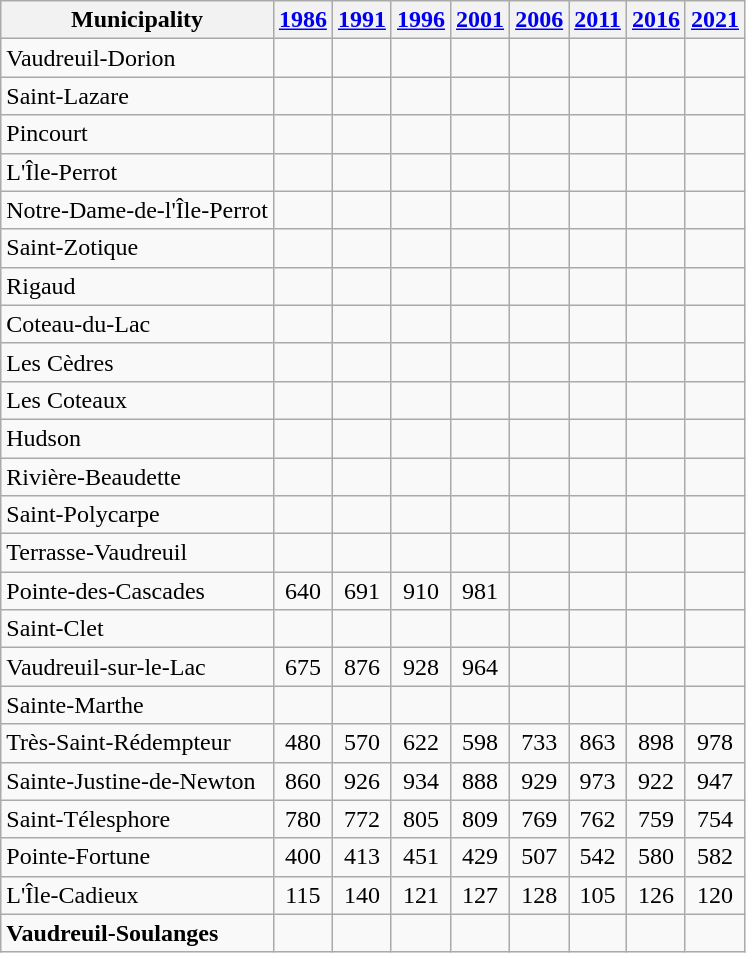<table class="wikitable sortable centre">
<tr>
<th>Municipality</th>
<th><a href='#'>1986</a></th>
<th><a href='#'>1991</a></th>
<th><a href='#'>1996</a></th>
<th><a href='#'>2001</a></th>
<th><a href='#'>2006</a></th>
<th><a href='#'>2011</a></th>
<th><a href='#'>2016</a></th>
<th><a href='#'>2021</a></th>
</tr>
<tr align="center">
<td align="left">Vaudreuil-Dorion</td>
<td></td>
<td></td>
<td></td>
<td></td>
<td></td>
<td></td>
<td></td>
<td></td>
</tr>
<tr align="center">
<td align="left">Saint-Lazare</td>
<td></td>
<td></td>
<td></td>
<td></td>
<td></td>
<td></td>
<td></td>
<td></td>
</tr>
<tr align="center">
<td align="left">Pincourt</td>
<td></td>
<td></td>
<td></td>
<td></td>
<td></td>
<td></td>
<td></td>
<td></td>
</tr>
<tr align="center">
<td align="left">L'Île-Perrot</td>
<td></td>
<td></td>
<td></td>
<td></td>
<td></td>
<td></td>
<td></td>
<td></td>
</tr>
<tr align="center">
<td align="left">Notre-Dame-de-l'Île-Perrot</td>
<td></td>
<td></td>
<td></td>
<td></td>
<td></td>
<td></td>
<td></td>
<td></td>
</tr>
<tr align="center">
<td align="left">Saint-Zotique</td>
<td></td>
<td></td>
<td></td>
<td></td>
<td></td>
<td></td>
<td></td>
<td></td>
</tr>
<tr align="center">
<td align="left">Rigaud</td>
<td></td>
<td></td>
<td></td>
<td></td>
<td></td>
<td></td>
<td></td>
<td></td>
</tr>
<tr align="center">
<td align="left">Coteau-du-Lac</td>
<td></td>
<td></td>
<td></td>
<td></td>
<td></td>
<td></td>
<td></td>
<td></td>
</tr>
<tr align="center">
<td align="left">Les Cèdres</td>
<td></td>
<td></td>
<td></td>
<td></td>
<td></td>
<td></td>
<td></td>
<td></td>
</tr>
<tr align="center">
<td align="left">Les Coteaux</td>
<td></td>
<td></td>
<td></td>
<td></td>
<td></td>
<td></td>
<td></td>
<td></td>
</tr>
<tr align="center">
<td align="left">Hudson</td>
<td></td>
<td></td>
<td></td>
<td></td>
<td></td>
<td></td>
<td></td>
<td></td>
</tr>
<tr align="center">
<td align="left">Rivière-Beaudette</td>
<td></td>
<td></td>
<td></td>
<td></td>
<td></td>
<td></td>
<td></td>
<td></td>
</tr>
<tr align="center">
<td align="left">Saint-Polycarpe</td>
<td></td>
<td></td>
<td></td>
<td></td>
<td></td>
<td></td>
<td></td>
<td></td>
</tr>
<tr align="center">
<td align="left">Terrasse-Vaudreuil</td>
<td></td>
<td></td>
<td></td>
<td></td>
<td></td>
<td></td>
<td></td>
<td></td>
</tr>
<tr align="center">
<td align="left">Pointe-des-Cascades</td>
<td>640</td>
<td>691</td>
<td>910</td>
<td>981</td>
<td></td>
<td></td>
<td></td>
<td></td>
</tr>
<tr align="center">
<td align="left">Saint-Clet</td>
<td></td>
<td></td>
<td></td>
<td></td>
<td></td>
<td></td>
<td></td>
<td></td>
</tr>
<tr align="center">
<td align="left">Vaudreuil-sur-le-Lac</td>
<td>675</td>
<td>876</td>
<td>928</td>
<td>964</td>
<td></td>
<td></td>
<td></td>
<td></td>
</tr>
<tr align="center">
<td align="left">Sainte-Marthe</td>
<td></td>
<td></td>
<td></td>
<td></td>
<td></td>
<td></td>
<td></td>
<td></td>
</tr>
<tr align="center">
<td align="left">Très-Saint-Rédempteur</td>
<td>480</td>
<td>570</td>
<td>622</td>
<td>598</td>
<td>733</td>
<td>863</td>
<td>898</td>
<td>978</td>
</tr>
<tr align="center">
<td align="left">Sainte-Justine-de-Newton</td>
<td>860</td>
<td>926</td>
<td>934</td>
<td>888</td>
<td>929</td>
<td>973</td>
<td>922</td>
<td>947</td>
</tr>
<tr align="center">
<td align="left">Saint-Télesphore</td>
<td>780</td>
<td>772</td>
<td>805</td>
<td>809</td>
<td>769</td>
<td>762</td>
<td>759</td>
<td>754</td>
</tr>
<tr align="center">
<td align="left">Pointe-Fortune</td>
<td>400</td>
<td>413</td>
<td>451</td>
<td>429</td>
<td>507</td>
<td>542</td>
<td>580</td>
<td>582</td>
</tr>
<tr align="center">
<td align="left">L'Île-Cadieux</td>
<td>115</td>
<td>140</td>
<td>121</td>
<td>127</td>
<td>128</td>
<td>105</td>
<td>126</td>
<td>120</td>
</tr>
<tr align="center">
<td align="left"><strong>Vaudreuil-Soulanges</strong></td>
<td><strong></strong></td>
<td><strong></strong></td>
<td><strong></strong></td>
<td><strong></strong></td>
<td><strong></strong></td>
<td><strong></strong></td>
<td><strong></strong></td>
<td><strong></strong></td>
</tr>
</table>
